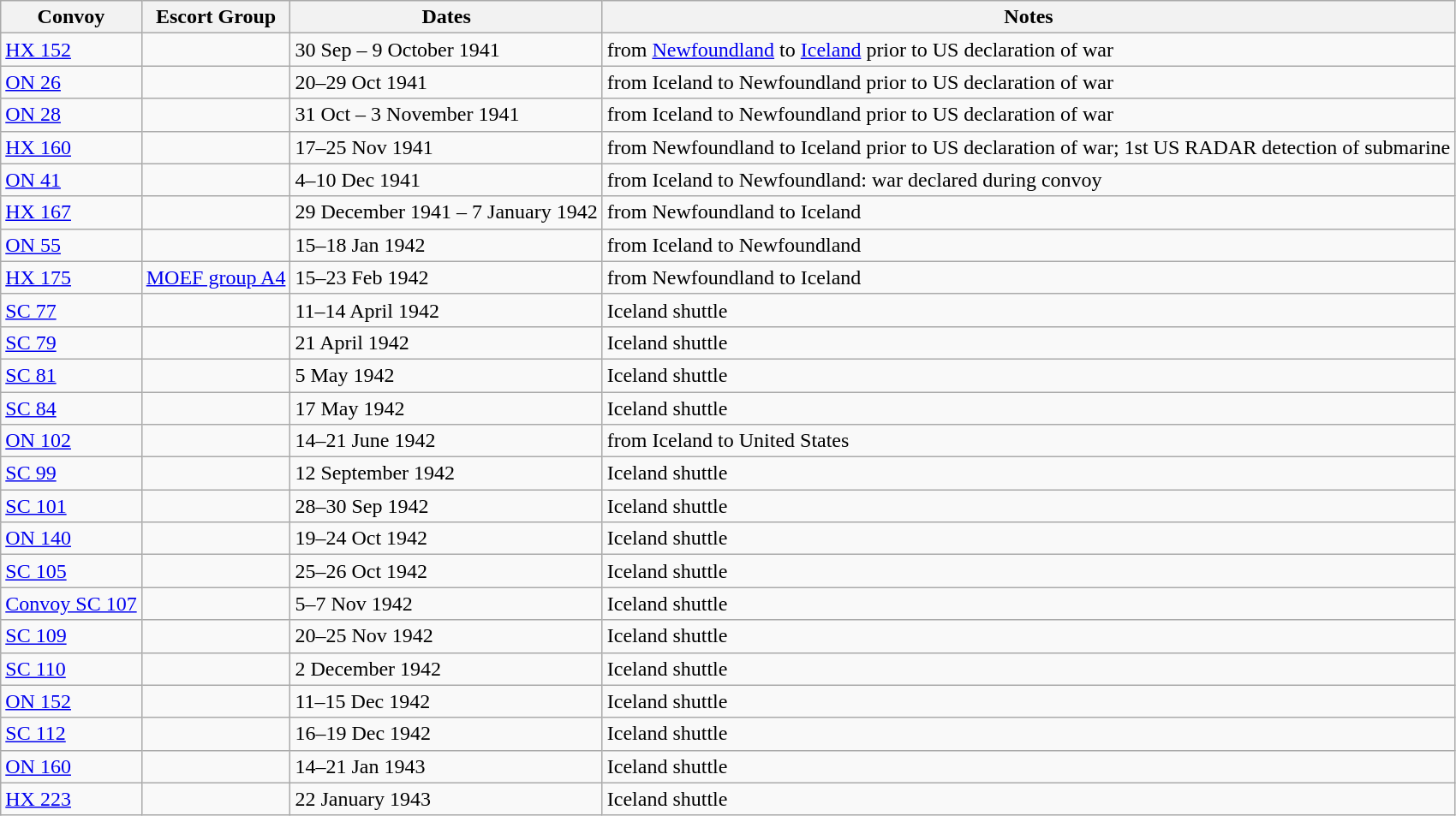<table class="wikitable">
<tr>
<th>Convoy</th>
<th>Escort Group</th>
<th>Dates</th>
<th>Notes</th>
</tr>
<tr>
<td><a href='#'>HX 152</a></td>
<td></td>
<td>30 Sep – 9 October 1941</td>
<td>from <a href='#'>Newfoundland</a> to <a href='#'>Iceland</a> prior to US declaration of war</td>
</tr>
<tr>
<td><a href='#'>ON 26</a></td>
<td></td>
<td>20–29 Oct 1941</td>
<td>from Iceland to Newfoundland prior to US declaration of war</td>
</tr>
<tr>
<td><a href='#'>ON 28</a></td>
<td></td>
<td>31 Oct – 3 November 1941</td>
<td>from Iceland to Newfoundland prior to US declaration of war</td>
</tr>
<tr>
<td><a href='#'>HX 160</a></td>
<td></td>
<td>17–25 Nov 1941</td>
<td>from Newfoundland to Iceland prior to US declaration of war; 1st US RADAR detection of submarine</td>
</tr>
<tr>
<td><a href='#'>ON 41</a></td>
<td></td>
<td>4–10 Dec 1941</td>
<td>from Iceland to Newfoundland: war declared during convoy</td>
</tr>
<tr>
<td><a href='#'>HX 167</a></td>
<td></td>
<td>29 December 1941 – 7 January 1942</td>
<td>from Newfoundland to Iceland</td>
</tr>
<tr>
<td><a href='#'>ON 55</a></td>
<td></td>
<td>15–18 Jan 1942</td>
<td>from Iceland to Newfoundland</td>
</tr>
<tr>
<td><a href='#'>HX 175</a></td>
<td><a href='#'>MOEF group A4</a></td>
<td>15–23 Feb 1942</td>
<td>from Newfoundland to Iceland</td>
</tr>
<tr>
<td><a href='#'>SC 77</a></td>
<td></td>
<td>11–14 April 1942</td>
<td>Iceland shuttle</td>
</tr>
<tr>
<td><a href='#'>SC 79</a></td>
<td></td>
<td>21 April 1942</td>
<td>Iceland shuttle</td>
</tr>
<tr>
<td><a href='#'>SC 81</a></td>
<td></td>
<td>5 May 1942</td>
<td>Iceland shuttle</td>
</tr>
<tr>
<td><a href='#'>SC 84</a></td>
<td></td>
<td>17 May 1942</td>
<td>Iceland shuttle</td>
</tr>
<tr>
<td><a href='#'>ON 102</a></td>
<td></td>
<td>14–21 June 1942</td>
<td>from Iceland to United States</td>
</tr>
<tr>
<td><a href='#'>SC 99</a></td>
<td></td>
<td>12 September 1942</td>
<td>Iceland shuttle</td>
</tr>
<tr>
<td><a href='#'>SC 101</a></td>
<td></td>
<td>28–30 Sep 1942</td>
<td>Iceland shuttle</td>
</tr>
<tr>
<td><a href='#'>ON 140</a></td>
<td></td>
<td>19–24 Oct 1942</td>
<td>Iceland shuttle</td>
</tr>
<tr>
<td><a href='#'>SC 105</a></td>
<td></td>
<td>25–26 Oct 1942</td>
<td>Iceland shuttle</td>
</tr>
<tr>
<td><a href='#'>Convoy SC 107</a></td>
<td></td>
<td>5–7 Nov 1942</td>
<td>Iceland shuttle</td>
</tr>
<tr>
<td><a href='#'>SC 109</a></td>
<td></td>
<td>20–25 Nov 1942</td>
<td>Iceland shuttle</td>
</tr>
<tr>
<td><a href='#'>SC 110</a></td>
<td></td>
<td>2 December 1942</td>
<td>Iceland shuttle</td>
</tr>
<tr>
<td><a href='#'>ON 152</a></td>
<td></td>
<td>11–15 Dec 1942</td>
<td>Iceland shuttle</td>
</tr>
<tr>
<td><a href='#'>SC 112</a></td>
<td></td>
<td>16–19 Dec 1942</td>
<td>Iceland shuttle</td>
</tr>
<tr>
<td><a href='#'>ON 160</a></td>
<td></td>
<td>14–21 Jan 1943</td>
<td>Iceland shuttle</td>
</tr>
<tr>
<td><a href='#'>HX 223</a></td>
<td></td>
<td>22 January 1943</td>
<td>Iceland shuttle</td>
</tr>
</table>
